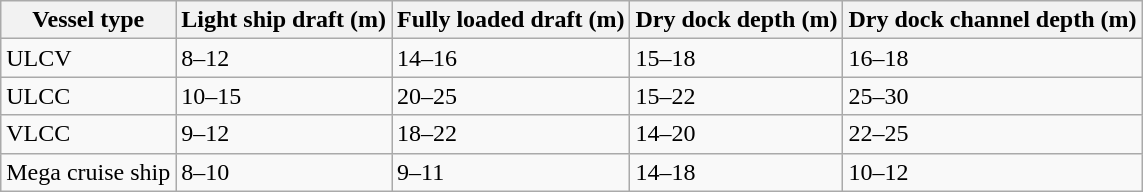<table class="wikitable">
<tr>
<th>Vessel type</th>
<th>Light ship draft (m)</th>
<th>Fully loaded draft (m)</th>
<th>Dry dock depth (m)</th>
<th>Dry dock channel depth (m)</th>
</tr>
<tr>
<td>ULCV</td>
<td>8–12</td>
<td>14–16</td>
<td>15–18</td>
<td>16–18</td>
</tr>
<tr>
<td>ULCC</td>
<td>10–15</td>
<td>20–25</td>
<td>15–22</td>
<td>25–30</td>
</tr>
<tr>
<td>VLCC</td>
<td>9–12</td>
<td>18–22</td>
<td>14–20</td>
<td>22–25</td>
</tr>
<tr>
<td>Mega cruise ship</td>
<td>8–10</td>
<td>9–11</td>
<td>14–18</td>
<td>10–12</td>
</tr>
</table>
